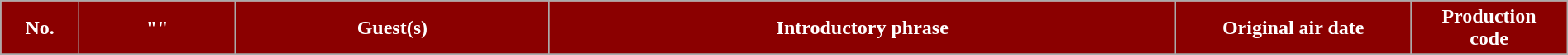<table class="wikitable plainrowheaders" style="width:100%; margin:auto;">
<tr>
<th style="background:darkRed; color:#fff; width:5%;"><abbr>No.</abbr></th>
<th style="background:darkRed; color:#fff; width:10%;">"<a href='#'></a>"</th>
<th style="background:darkRed; color:#fff; width:20%;">Guest(s)</th>
<th style="background:darkRed; color:#fff; width:40%;">Introductory phrase</th>
<th style="background:darkRed; color:#fff; width:15%;">Original air date</th>
<th style="background:darkRed; color:#fff; width:10%;">Production <br> code</th>
</tr>
<tr>
</tr>
</table>
